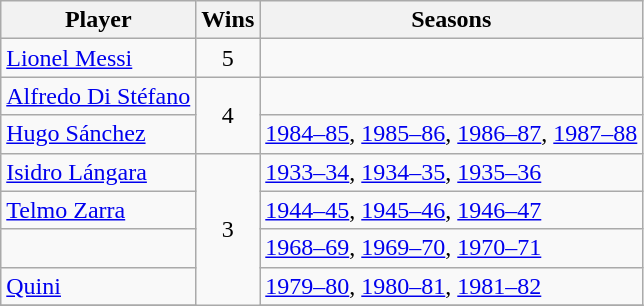<table class="sortable wikitable">
<tr>
<th>Player</th>
<th>Wins</th>
<th>Seasons</th>
</tr>
<tr>
<td> <a href='#'>Lionel Messi</a></td>
<td rowspan="1" align="center">5</td>
<td></td>
</tr>
<tr>
<td> <a href='#'>Alfredo Di Stéfano</a></td>
<td rowspan="2" align="center">4</td>
<td></td>
</tr>
<tr>
<td> <a href='#'>Hugo Sánchez</a></td>
<td><a href='#'>1984–85</a>, <a href='#'>1985–86</a>, <a href='#'>1986–87</a>, <a href='#'>1987–88</a></td>
</tr>
<tr>
<td> <a href='#'>Isidro Lángara</a></td>
<td rowspan="5" align="center">3</td>
<td><a href='#'>1933–34</a>, <a href='#'>1934–35</a>, <a href='#'>1935–36</a></td>
</tr>
<tr>
<td> <a href='#'>Telmo Zarra</a></td>
<td><a href='#'>1944–45</a>, <a href='#'>1945–46</a>, <a href='#'>1946–47</a></td>
</tr>
<tr>
<td></td>
<td><a href='#'>1968–69</a>, <a href='#'>1969–70</a>, <a href='#'>1970–71</a></td>
</tr>
<tr>
<td> <a href='#'>Quini</a></td>
<td><a href='#'>1979–80</a>, <a href='#'>1980–81</a>, <a href='#'>1981–82</a></td>
</tr>
<tr>
</tr>
</table>
